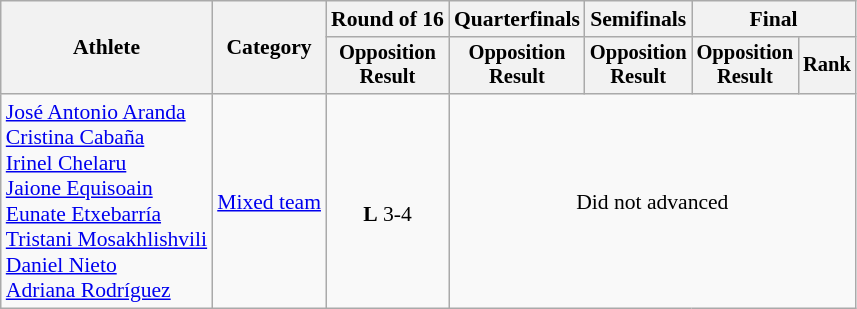<table class="wikitable" style="text-align:center; font-size:90%">
<tr>
<th rowspan=2>Athlete</th>
<th rowspan=2>Category</th>
<th>Round of 16</th>
<th>Quarterfinals</th>
<th>Semifinals</th>
<th colspan=2>Final</th>
</tr>
<tr style="font-size:95%">
<th>Opposition<br>Result</th>
<th>Opposition<br>Result</th>
<th>Opposition<br>Result</th>
<th>Opposition<br>Result</th>
<th>Rank</th>
</tr>
<tr>
<td align=left><a href='#'>José Antonio Aranda</a><br><a href='#'>Cristina Cabaña</a><br><a href='#'>Irinel Chelaru</a><br><a href='#'>Jaione Equisoain</a><br><a href='#'>Eunate Etxebarría</a><br><a href='#'>Tristani Mosakhlishvili</a><br><a href='#'>Daniel Nieto</a><br><a href='#'>Adriana Rodríguez</a></td>
<td align=left><a href='#'>Mixed team</a></td>
<td><br><strong>L</strong> 3-4</td>
<td colspan=4>Did not advanced</td>
</tr>
</table>
